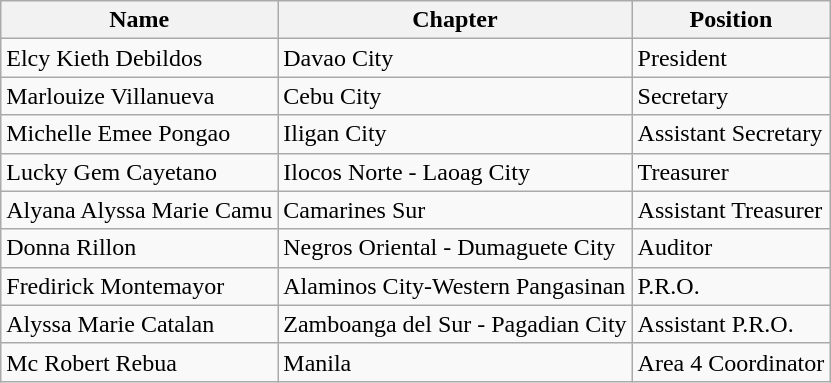<table class="wikitable">
<tr>
<th>Name</th>
<th>Chapter</th>
<th>Position</th>
</tr>
<tr>
<td>Elcy Kieth Debildos</td>
<td>Davao City</td>
<td>President</td>
</tr>
<tr>
<td>Marlouize Villanueva</td>
<td>Cebu City</td>
<td>Secretary</td>
</tr>
<tr>
<td>Michelle Emee Pongao</td>
<td>Iligan City</td>
<td>Assistant Secretary</td>
</tr>
<tr>
<td>Lucky Gem Cayetano</td>
<td>Ilocos Norte - Laoag City</td>
<td>Treasurer</td>
</tr>
<tr>
<td>Alyana Alyssa Marie Camu</td>
<td>Camarines Sur</td>
<td>Assistant Treasurer</td>
</tr>
<tr>
<td>Donna Rillon</td>
<td>Negros Oriental - Dumaguete City</td>
<td>Auditor</td>
</tr>
<tr>
<td>Fredirick Montemayor</td>
<td>Alaminos City-Western Pangasinan</td>
<td>P.R.O.</td>
</tr>
<tr>
<td>Alyssa Marie Catalan</td>
<td>Zamboanga del Sur - Pagadian City</td>
<td>Assistant P.R.O.</td>
</tr>
<tr>
<td>Mc Robert Rebua</td>
<td>Manila</td>
<td>Area 4 Coordinator</td>
</tr>
</table>
